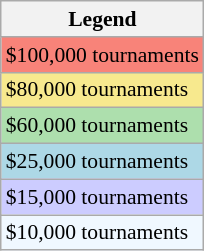<table class="wikitable" style="font-size:90%;">
<tr>
<th>Legend</th>
</tr>
<tr style="background:#f88379;">
<td>$100,000 tournaments</td>
</tr>
<tr style="background:#f7e98e;">
<td>$80,000 tournaments</td>
</tr>
<tr style="background:#addfad;">
<td>$60,000 tournaments</td>
</tr>
<tr style="background:lightblue;">
<td>$25,000 tournaments</td>
</tr>
<tr style="background:#ccf;">
<td>$15,000 tournaments</td>
</tr>
<tr style="background:#f0f8ff;">
<td>$10,000 tournaments</td>
</tr>
</table>
